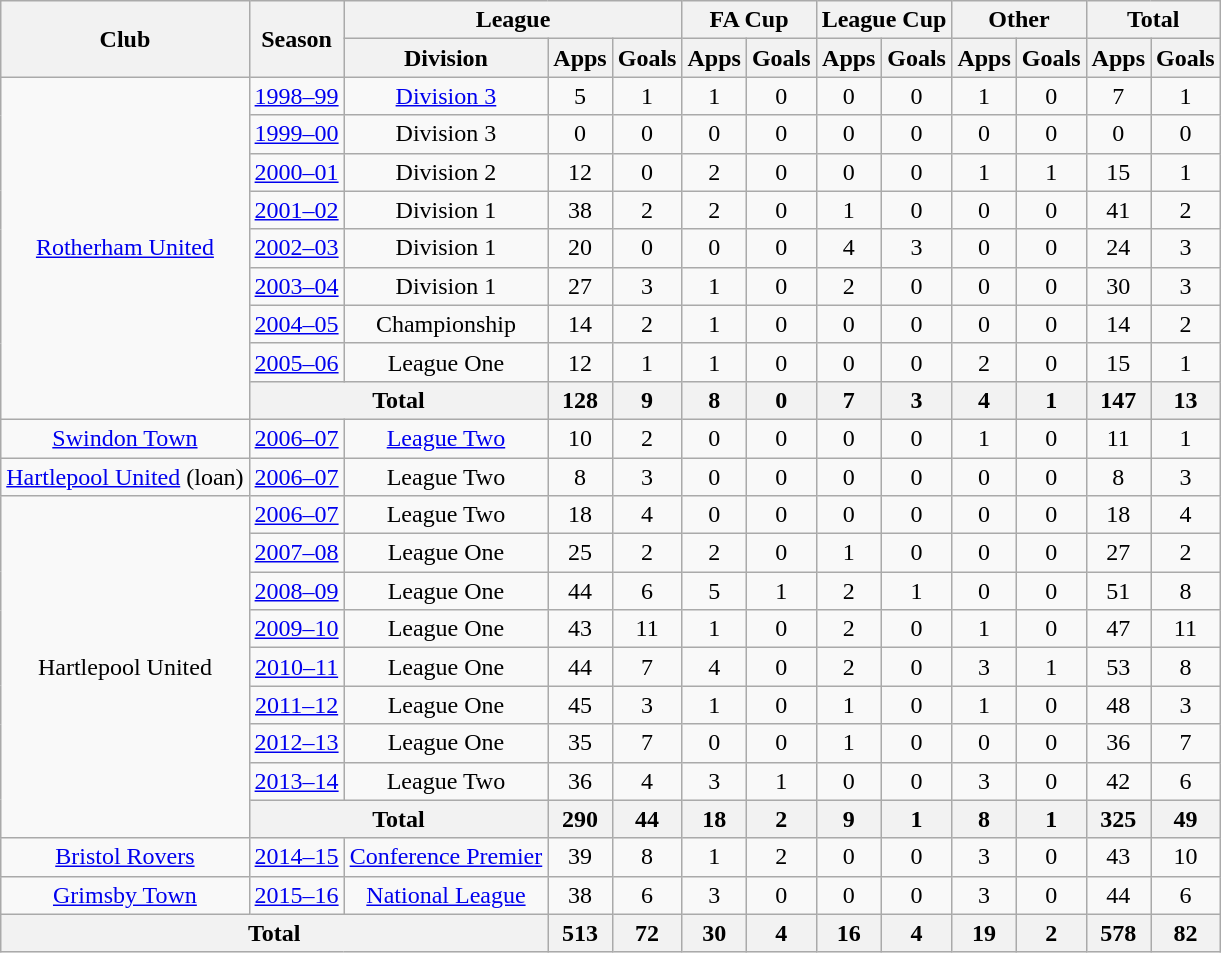<table class="wikitable" style="text-align:center">
<tr>
<th rowspan="2">Club</th>
<th rowspan="2">Season</th>
<th colspan="3">League</th>
<th colspan="2">FA Cup</th>
<th colspan="2">League Cup</th>
<th colspan="2">Other</th>
<th colspan="2">Total</th>
</tr>
<tr>
<th>Division</th>
<th>Apps</th>
<th>Goals</th>
<th>Apps</th>
<th>Goals</th>
<th>Apps</th>
<th>Goals</th>
<th>Apps</th>
<th>Goals</th>
<th>Apps</th>
<th>Goals</th>
</tr>
<tr>
<td rowspan="9"><a href='#'>Rotherham United</a></td>
<td><a href='#'>1998–99</a></td>
<td><a href='#'>Division 3</a></td>
<td>5</td>
<td>1</td>
<td>1</td>
<td>0</td>
<td>0</td>
<td>0</td>
<td>1</td>
<td>0</td>
<td>7</td>
<td>1</td>
</tr>
<tr>
<td><a href='#'>1999–00</a></td>
<td>Division 3</td>
<td>0</td>
<td>0</td>
<td>0</td>
<td>0</td>
<td>0</td>
<td>0</td>
<td>0</td>
<td>0</td>
<td>0</td>
<td>0</td>
</tr>
<tr>
<td><a href='#'>2000–01</a></td>
<td>Division 2</td>
<td>12</td>
<td>0</td>
<td>2</td>
<td>0</td>
<td>0</td>
<td>0</td>
<td>1</td>
<td>1</td>
<td>15</td>
<td>1</td>
</tr>
<tr>
<td><a href='#'>2001–02</a></td>
<td>Division 1</td>
<td>38</td>
<td>2</td>
<td>2</td>
<td>0</td>
<td>1</td>
<td>0</td>
<td>0</td>
<td>0</td>
<td>41</td>
<td>2</td>
</tr>
<tr>
<td><a href='#'>2002–03</a></td>
<td>Division 1</td>
<td>20</td>
<td>0</td>
<td>0</td>
<td>0</td>
<td>4</td>
<td>3</td>
<td>0</td>
<td>0</td>
<td>24</td>
<td>3</td>
</tr>
<tr>
<td><a href='#'>2003–04</a></td>
<td>Division 1</td>
<td>27</td>
<td>3</td>
<td>1</td>
<td>0</td>
<td>2</td>
<td>0</td>
<td>0</td>
<td>0</td>
<td>30</td>
<td>3</td>
</tr>
<tr>
<td><a href='#'>2004–05</a></td>
<td>Championship</td>
<td>14</td>
<td>2</td>
<td>1</td>
<td>0</td>
<td>0</td>
<td>0</td>
<td>0</td>
<td>0</td>
<td>14</td>
<td>2</td>
</tr>
<tr>
<td><a href='#'>2005–06</a></td>
<td>League One</td>
<td>12</td>
<td>1</td>
<td>1</td>
<td>0</td>
<td>0</td>
<td>0</td>
<td>2</td>
<td>0</td>
<td>15</td>
<td>1</td>
</tr>
<tr>
<th colspan="2">Total</th>
<th>128</th>
<th>9</th>
<th>8</th>
<th>0</th>
<th>7</th>
<th>3</th>
<th>4</th>
<th>1</th>
<th>147</th>
<th>13</th>
</tr>
<tr>
<td><a href='#'>Swindon Town</a></td>
<td><a href='#'>2006–07</a></td>
<td><a href='#'>League Two</a></td>
<td>10</td>
<td>2</td>
<td>0</td>
<td>0</td>
<td>0</td>
<td>0</td>
<td>1</td>
<td>0</td>
<td>11</td>
<td>1</td>
</tr>
<tr>
<td><a href='#'>Hartlepool United</a> (loan)</td>
<td><a href='#'>2006–07</a></td>
<td>League Two</td>
<td>8</td>
<td>3</td>
<td>0</td>
<td>0</td>
<td>0</td>
<td>0</td>
<td>0</td>
<td>0</td>
<td>8</td>
<td>3</td>
</tr>
<tr>
<td rowspan="9">Hartlepool United</td>
<td><a href='#'>2006–07</a></td>
<td>League Two</td>
<td>18</td>
<td>4</td>
<td>0</td>
<td>0</td>
<td>0</td>
<td>0</td>
<td>0</td>
<td>0</td>
<td>18</td>
<td>4</td>
</tr>
<tr>
<td><a href='#'>2007–08</a></td>
<td>League One</td>
<td>25</td>
<td>2</td>
<td>2</td>
<td>0</td>
<td>1</td>
<td>0</td>
<td>0</td>
<td>0</td>
<td>27</td>
<td>2</td>
</tr>
<tr>
<td><a href='#'>2008–09</a></td>
<td>League One</td>
<td>44</td>
<td>6</td>
<td>5</td>
<td>1</td>
<td>2</td>
<td>1</td>
<td>0</td>
<td>0</td>
<td>51</td>
<td>8</td>
</tr>
<tr>
<td><a href='#'>2009–10</a></td>
<td>League One</td>
<td>43</td>
<td>11</td>
<td>1</td>
<td>0</td>
<td>2</td>
<td>0</td>
<td>1</td>
<td>0</td>
<td>47</td>
<td>11</td>
</tr>
<tr>
<td><a href='#'>2010–11</a></td>
<td>League One</td>
<td>44</td>
<td>7</td>
<td>4</td>
<td>0</td>
<td>2</td>
<td>0</td>
<td>3</td>
<td>1</td>
<td>53</td>
<td>8</td>
</tr>
<tr>
<td><a href='#'>2011–12</a></td>
<td>League One</td>
<td>45</td>
<td>3</td>
<td>1</td>
<td>0</td>
<td>1</td>
<td>0</td>
<td>1</td>
<td>0</td>
<td>48</td>
<td>3</td>
</tr>
<tr>
<td><a href='#'>2012–13</a></td>
<td>League One</td>
<td>35</td>
<td>7</td>
<td>0</td>
<td>0</td>
<td>1</td>
<td>0</td>
<td>0</td>
<td>0</td>
<td>36</td>
<td>7</td>
</tr>
<tr>
<td><a href='#'>2013–14</a></td>
<td>League Two</td>
<td>36</td>
<td>4</td>
<td>3</td>
<td>1</td>
<td>0</td>
<td>0</td>
<td>3</td>
<td>0</td>
<td>42</td>
<td>6</td>
</tr>
<tr>
<th colspan="2">Total</th>
<th>290</th>
<th>44</th>
<th>18</th>
<th>2</th>
<th>9</th>
<th>1</th>
<th>8</th>
<th>1</th>
<th>325</th>
<th>49</th>
</tr>
<tr>
<td><a href='#'>Bristol Rovers</a></td>
<td><a href='#'>2014–15</a></td>
<td><a href='#'>Conference Premier</a></td>
<td>39</td>
<td>8</td>
<td>1</td>
<td>2</td>
<td>0</td>
<td>0</td>
<td>3</td>
<td>0</td>
<td>43</td>
<td>10</td>
</tr>
<tr>
<td><a href='#'>Grimsby Town</a></td>
<td><a href='#'>2015–16</a></td>
<td><a href='#'>National League</a></td>
<td>38</td>
<td>6</td>
<td>3</td>
<td>0</td>
<td>0</td>
<td>0</td>
<td>3</td>
<td>0</td>
<td>44</td>
<td>6</td>
</tr>
<tr>
<th colspan="3">Total</th>
<th>513</th>
<th>72</th>
<th>30</th>
<th>4</th>
<th>16</th>
<th>4</th>
<th>19</th>
<th>2</th>
<th>578</th>
<th>82</th>
</tr>
</table>
